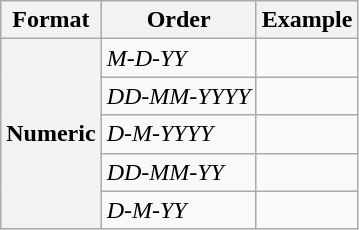<table class="wikitable">
<tr>
<th>Format</th>
<th>Order</th>
<th>Example</th>
</tr>
<tr>
<th rowspan="5">Numeric</th>
<td><em>M-D-YY</em></td>
<td></td>
</tr>
<tr>
<td><em>DD-MM-YYYY</em></td>
<td></td>
</tr>
<tr>
<td><em>D-M-YYYY</em></td>
<td></td>
</tr>
<tr>
<td><em>DD-MM-YY</em></td>
<td></td>
</tr>
<tr>
<td><em>D-M-YY</em></td>
<td></td>
</tr>
</table>
